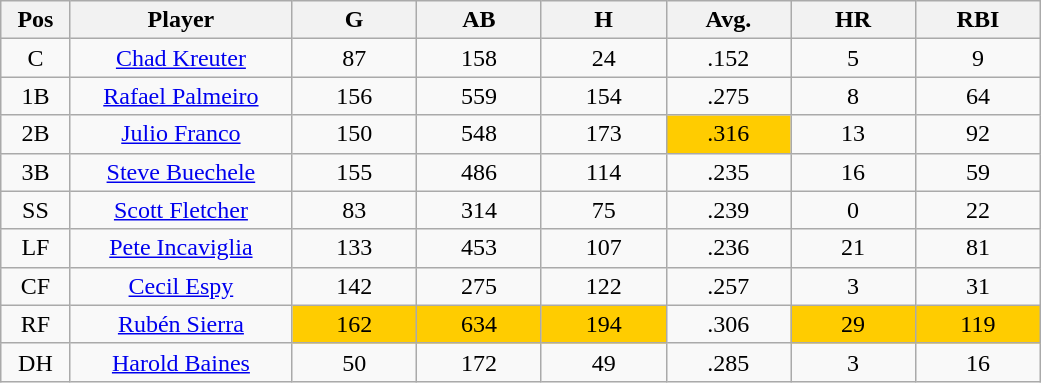<table class="wikitable sortable">
<tr>
<th bgcolor="#DDDDFF" width="5%">Pos</th>
<th bgcolor="#DDDDFF" width="16%">Player</th>
<th bgcolor="#DDDDFF" width="9%">G</th>
<th bgcolor="#DDDDFF" width="9%">AB</th>
<th bgcolor="#DDDDFF" width="9%">H</th>
<th bgcolor="#DDDDFF" width="9%">Avg.</th>
<th bgcolor="#DDDDFF" width="9%">HR</th>
<th bgcolor="#DDDDFF" width="9%">RBI</th>
</tr>
<tr align="center">
<td>C</td>
<td><a href='#'>Chad Kreuter</a></td>
<td>87</td>
<td>158</td>
<td>24</td>
<td>.152</td>
<td>5</td>
<td>9</td>
</tr>
<tr align="center">
<td>1B</td>
<td><a href='#'>Rafael Palmeiro</a></td>
<td>156</td>
<td>559</td>
<td>154</td>
<td>.275</td>
<td>8</td>
<td>64</td>
</tr>
<tr align="center">
<td>2B</td>
<td><a href='#'>Julio Franco</a></td>
<td>150</td>
<td>548</td>
<td>173</td>
<td style="background:#fc0;">.316</td>
<td>13</td>
<td>92</td>
</tr>
<tr align="center">
<td>3B</td>
<td><a href='#'>Steve Buechele</a></td>
<td>155</td>
<td>486</td>
<td>114</td>
<td>.235</td>
<td>16</td>
<td>59</td>
</tr>
<tr align="center">
<td>SS</td>
<td><a href='#'>Scott Fletcher</a></td>
<td>83</td>
<td>314</td>
<td>75</td>
<td>.239</td>
<td>0</td>
<td>22</td>
</tr>
<tr align="center">
<td>LF</td>
<td><a href='#'>Pete Incaviglia</a></td>
<td>133</td>
<td>453</td>
<td>107</td>
<td>.236</td>
<td>21</td>
<td>81</td>
</tr>
<tr align="center">
<td>CF</td>
<td><a href='#'>Cecil Espy</a></td>
<td>142</td>
<td>275</td>
<td>122</td>
<td>.257</td>
<td>3</td>
<td>31</td>
</tr>
<tr align="center">
<td>RF</td>
<td><a href='#'>Rubén Sierra</a></td>
<td style="background:#fc0;">162</td>
<td style="background:#fc0;">634</td>
<td style="background:#fc0;">194</td>
<td>.306</td>
<td style="background:#fc0;">29</td>
<td style="background:#fc0;">119</td>
</tr>
<tr align="center">
<td>DH</td>
<td><a href='#'>Harold Baines</a></td>
<td>50</td>
<td>172</td>
<td>49</td>
<td>.285</td>
<td>3</td>
<td>16</td>
</tr>
</table>
